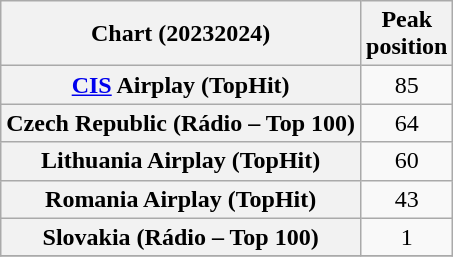<table class="wikitable plainrowheaders sortable" style="text-align:center">
<tr>
<th scope="col">Chart (20232024)</th>
<th scope="col">Peak<br>position</th>
</tr>
<tr>
<th scope="row"><a href='#'>CIS</a> Airplay (TopHit)</th>
<td>85</td>
</tr>
<tr>
<th scope="row">Czech Republic (Rádio – Top 100)</th>
<td>64</td>
</tr>
<tr>
<th scope="row">Lithuania Airplay (TopHit)</th>
<td>60</td>
</tr>
<tr>
<th scope="row">Romania Airplay (TopHit)</th>
<td>43</td>
</tr>
<tr>
<th scope="row">Slovakia (Rádio – Top 100)</th>
<td>1</td>
</tr>
<tr>
</tr>
</table>
